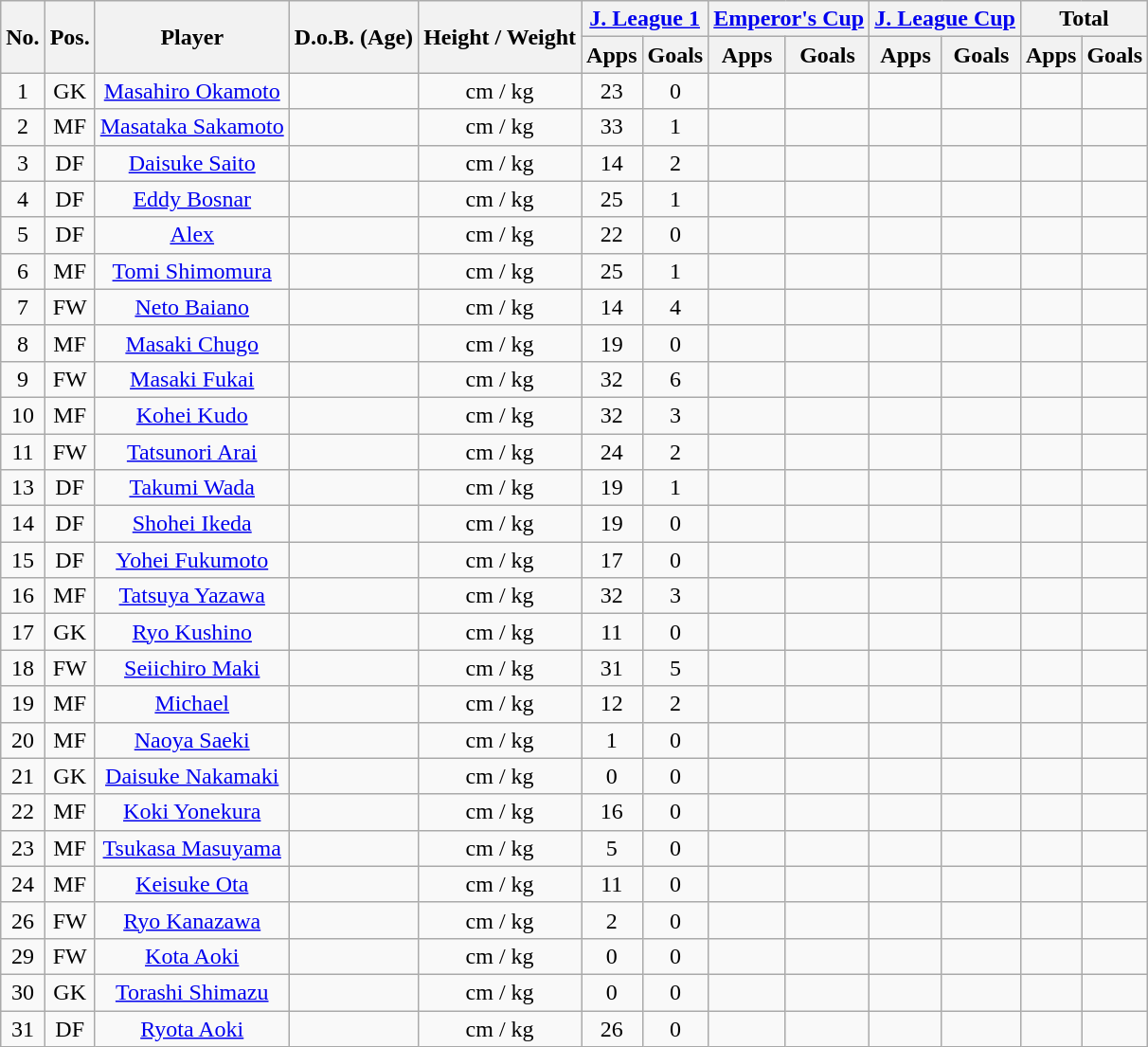<table class="wikitable" style="text-align:center;">
<tr>
<th rowspan="2">No.</th>
<th rowspan="2">Pos.</th>
<th rowspan="2">Player</th>
<th rowspan="2">D.o.B. (Age)</th>
<th rowspan="2">Height / Weight</th>
<th colspan="2"><a href='#'>J. League 1</a></th>
<th colspan="2"><a href='#'>Emperor's Cup</a></th>
<th colspan="2"><a href='#'>J. League Cup</a></th>
<th colspan="2">Total</th>
</tr>
<tr>
<th>Apps</th>
<th>Goals</th>
<th>Apps</th>
<th>Goals</th>
<th>Apps</th>
<th>Goals</th>
<th>Apps</th>
<th>Goals</th>
</tr>
<tr>
<td>1</td>
<td>GK</td>
<td><a href='#'>Masahiro Okamoto</a></td>
<td></td>
<td>cm / kg</td>
<td>23</td>
<td>0</td>
<td></td>
<td></td>
<td></td>
<td></td>
<td></td>
<td></td>
</tr>
<tr>
<td>2</td>
<td>MF</td>
<td><a href='#'>Masataka Sakamoto</a></td>
<td></td>
<td>cm / kg</td>
<td>33</td>
<td>1</td>
<td></td>
<td></td>
<td></td>
<td></td>
<td></td>
<td></td>
</tr>
<tr>
<td>3</td>
<td>DF</td>
<td><a href='#'>Daisuke Saito</a></td>
<td></td>
<td>cm / kg</td>
<td>14</td>
<td>2</td>
<td></td>
<td></td>
<td></td>
<td></td>
<td></td>
<td></td>
</tr>
<tr>
<td>4</td>
<td>DF</td>
<td><a href='#'>Eddy Bosnar</a></td>
<td></td>
<td>cm / kg</td>
<td>25</td>
<td>1</td>
<td></td>
<td></td>
<td></td>
<td></td>
<td></td>
<td></td>
</tr>
<tr>
<td>5</td>
<td>DF</td>
<td><a href='#'>Alex</a></td>
<td></td>
<td>cm / kg</td>
<td>22</td>
<td>0</td>
<td></td>
<td></td>
<td></td>
<td></td>
<td></td>
<td></td>
</tr>
<tr>
<td>6</td>
<td>MF</td>
<td><a href='#'>Tomi Shimomura</a></td>
<td></td>
<td>cm / kg</td>
<td>25</td>
<td>1</td>
<td></td>
<td></td>
<td></td>
<td></td>
<td></td>
<td></td>
</tr>
<tr>
<td>7</td>
<td>FW</td>
<td><a href='#'>Neto Baiano</a></td>
<td></td>
<td>cm / kg</td>
<td>14</td>
<td>4</td>
<td></td>
<td></td>
<td></td>
<td></td>
<td></td>
<td></td>
</tr>
<tr>
<td>8</td>
<td>MF</td>
<td><a href='#'>Masaki Chugo</a></td>
<td></td>
<td>cm / kg</td>
<td>19</td>
<td>0</td>
<td></td>
<td></td>
<td></td>
<td></td>
<td></td>
<td></td>
</tr>
<tr>
<td>9</td>
<td>FW</td>
<td><a href='#'>Masaki Fukai</a></td>
<td></td>
<td>cm / kg</td>
<td>32</td>
<td>6</td>
<td></td>
<td></td>
<td></td>
<td></td>
<td></td>
<td></td>
</tr>
<tr>
<td>10</td>
<td>MF</td>
<td><a href='#'>Kohei Kudo</a></td>
<td></td>
<td>cm / kg</td>
<td>32</td>
<td>3</td>
<td></td>
<td></td>
<td></td>
<td></td>
<td></td>
<td></td>
</tr>
<tr>
<td>11</td>
<td>FW</td>
<td><a href='#'>Tatsunori Arai</a></td>
<td></td>
<td>cm / kg</td>
<td>24</td>
<td>2</td>
<td></td>
<td></td>
<td></td>
<td></td>
<td></td>
<td></td>
</tr>
<tr>
<td>13</td>
<td>DF</td>
<td><a href='#'>Takumi Wada</a></td>
<td></td>
<td>cm / kg</td>
<td>19</td>
<td>1</td>
<td></td>
<td></td>
<td></td>
<td></td>
<td></td>
<td></td>
</tr>
<tr>
<td>14</td>
<td>DF</td>
<td><a href='#'>Shohei Ikeda</a></td>
<td></td>
<td>cm / kg</td>
<td>19</td>
<td>0</td>
<td></td>
<td></td>
<td></td>
<td></td>
<td></td>
<td></td>
</tr>
<tr>
<td>15</td>
<td>DF</td>
<td><a href='#'>Yohei Fukumoto</a></td>
<td></td>
<td>cm / kg</td>
<td>17</td>
<td>0</td>
<td></td>
<td></td>
<td></td>
<td></td>
<td></td>
<td></td>
</tr>
<tr>
<td>16</td>
<td>MF</td>
<td><a href='#'>Tatsuya Yazawa</a></td>
<td></td>
<td>cm / kg</td>
<td>32</td>
<td>3</td>
<td></td>
<td></td>
<td></td>
<td></td>
<td></td>
<td></td>
</tr>
<tr>
<td>17</td>
<td>GK</td>
<td><a href='#'>Ryo Kushino</a></td>
<td></td>
<td>cm / kg</td>
<td>11</td>
<td>0</td>
<td></td>
<td></td>
<td></td>
<td></td>
<td></td>
<td></td>
</tr>
<tr>
<td>18</td>
<td>FW</td>
<td><a href='#'>Seiichiro Maki</a></td>
<td></td>
<td>cm / kg</td>
<td>31</td>
<td>5</td>
<td></td>
<td></td>
<td></td>
<td></td>
<td></td>
<td></td>
</tr>
<tr>
<td>19</td>
<td>MF</td>
<td><a href='#'>Michael</a></td>
<td></td>
<td>cm / kg</td>
<td>12</td>
<td>2</td>
<td></td>
<td></td>
<td></td>
<td></td>
<td></td>
<td></td>
</tr>
<tr>
<td>20</td>
<td>MF</td>
<td><a href='#'>Naoya Saeki</a></td>
<td></td>
<td>cm / kg</td>
<td>1</td>
<td>0</td>
<td></td>
<td></td>
<td></td>
<td></td>
<td></td>
<td></td>
</tr>
<tr>
<td>21</td>
<td>GK</td>
<td><a href='#'>Daisuke Nakamaki</a></td>
<td></td>
<td>cm / kg</td>
<td>0</td>
<td>0</td>
<td></td>
<td></td>
<td></td>
<td></td>
<td></td>
<td></td>
</tr>
<tr>
<td>22</td>
<td>MF</td>
<td><a href='#'>Koki Yonekura</a></td>
<td></td>
<td>cm / kg</td>
<td>16</td>
<td>0</td>
<td></td>
<td></td>
<td></td>
<td></td>
<td></td>
<td></td>
</tr>
<tr>
<td>23</td>
<td>MF</td>
<td><a href='#'>Tsukasa Masuyama</a></td>
<td></td>
<td>cm / kg</td>
<td>5</td>
<td>0</td>
<td></td>
<td></td>
<td></td>
<td></td>
<td></td>
<td></td>
</tr>
<tr>
<td>24</td>
<td>MF</td>
<td><a href='#'>Keisuke Ota</a></td>
<td></td>
<td>cm / kg</td>
<td>11</td>
<td>0</td>
<td></td>
<td></td>
<td></td>
<td></td>
<td></td>
<td></td>
</tr>
<tr>
<td>26</td>
<td>FW</td>
<td><a href='#'>Ryo Kanazawa</a></td>
<td></td>
<td>cm / kg</td>
<td>2</td>
<td>0</td>
<td></td>
<td></td>
<td></td>
<td></td>
<td></td>
<td></td>
</tr>
<tr>
<td>29</td>
<td>FW</td>
<td><a href='#'>Kota Aoki</a></td>
<td></td>
<td>cm / kg</td>
<td>0</td>
<td>0</td>
<td></td>
<td></td>
<td></td>
<td></td>
<td></td>
<td></td>
</tr>
<tr>
<td>30</td>
<td>GK</td>
<td><a href='#'>Torashi Shimazu</a></td>
<td></td>
<td>cm / kg</td>
<td>0</td>
<td>0</td>
<td></td>
<td></td>
<td></td>
<td></td>
<td></td>
<td></td>
</tr>
<tr>
<td>31</td>
<td>DF</td>
<td><a href='#'>Ryota Aoki</a></td>
<td></td>
<td>cm / kg</td>
<td>26</td>
<td>0</td>
<td></td>
<td></td>
<td></td>
<td></td>
<td></td>
<td></td>
</tr>
</table>
